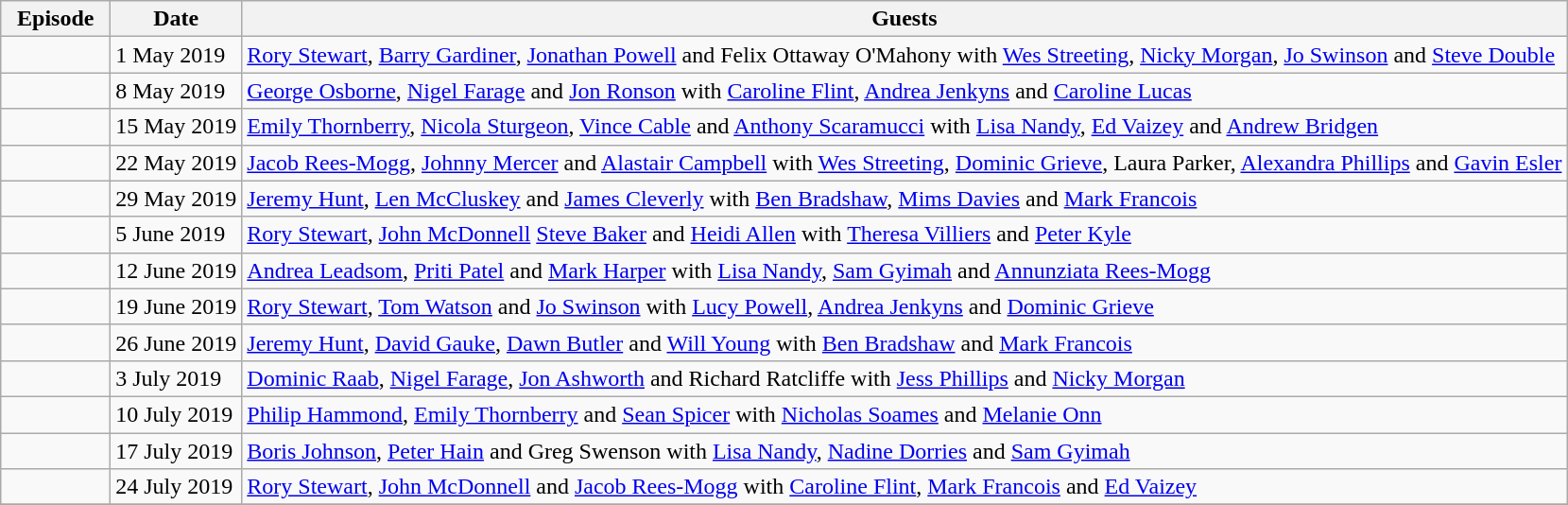<table class="wikitable">
<tr>
<th style="width:7%;">Episode</th>
<th>Date</th>
<th>Guests</th>
</tr>
<tr>
<td></td>
<td>1 May 2019</td>
<td><a href='#'>Rory Stewart</a>, <a href='#'>Barry Gardiner</a>, <a href='#'>Jonathan Powell</a> and Felix Ottaway O'Mahony with <a href='#'>Wes Streeting</a>, <a href='#'>Nicky Morgan</a>, <a href='#'>Jo Swinson</a> and <a href='#'>Steve Double</a></td>
</tr>
<tr>
<td></td>
<td>8 May 2019</td>
<td><a href='#'>George Osborne</a>, <a href='#'>Nigel Farage</a> and <a href='#'>Jon Ronson</a> with <a href='#'>Caroline Flint</a>, <a href='#'>Andrea Jenkyns</a> and <a href='#'>Caroline Lucas</a></td>
</tr>
<tr>
<td></td>
<td>15 May 2019</td>
<td><a href='#'>Emily Thornberry</a>, <a href='#'>Nicola Sturgeon</a>, <a href='#'>Vince Cable</a> and <a href='#'>Anthony Scaramucci</a> with <a href='#'>Lisa Nandy</a>, <a href='#'>Ed Vaizey</a> and <a href='#'>Andrew Bridgen</a></td>
</tr>
<tr>
<td></td>
<td>22 May 2019</td>
<td><a href='#'>Jacob Rees-Mogg</a>, <a href='#'>Johnny Mercer</a> and <a href='#'>Alastair Campbell</a> with <a href='#'>Wes Streeting</a>, <a href='#'>Dominic Grieve</a>, Laura Parker, <a href='#'>Alexandra Phillips</a> and <a href='#'>Gavin Esler</a></td>
</tr>
<tr>
<td></td>
<td>29 May 2019</td>
<td><a href='#'>Jeremy Hunt</a>, <a href='#'>Len McCluskey</a> and <a href='#'>James Cleverly</a> with <a href='#'>Ben Bradshaw</a>, <a href='#'>Mims Davies</a> and <a href='#'>Mark Francois</a></td>
</tr>
<tr>
<td></td>
<td>5 June 2019</td>
<td><a href='#'>Rory Stewart</a>, <a href='#'>John McDonnell</a> <a href='#'>Steve Baker</a> and <a href='#'>Heidi Allen</a> with <a href='#'>Theresa Villiers</a> and <a href='#'>Peter Kyle</a></td>
</tr>
<tr>
<td></td>
<td>12 June 2019</td>
<td><a href='#'>Andrea Leadsom</a>, <a href='#'>Priti Patel</a> and <a href='#'>Mark Harper</a> with <a href='#'>Lisa Nandy</a>, <a href='#'>Sam Gyimah</a> and <a href='#'>Annunziata Rees-Mogg</a></td>
</tr>
<tr>
<td></td>
<td>19 June 2019</td>
<td><a href='#'>Rory Stewart</a>, <a href='#'>Tom Watson</a> and <a href='#'>Jo Swinson</a> with <a href='#'>Lucy Powell</a>, <a href='#'>Andrea Jenkyns</a> and <a href='#'>Dominic Grieve</a></td>
</tr>
<tr>
<td></td>
<td>26 June 2019</td>
<td><a href='#'>Jeremy Hunt</a>, <a href='#'>David Gauke</a>, <a href='#'>Dawn Butler</a> and <a href='#'>Will Young</a> with <a href='#'>Ben Bradshaw</a> and <a href='#'>Mark Francois</a></td>
</tr>
<tr>
<td></td>
<td>3 July 2019</td>
<td><a href='#'>Dominic Raab</a>, <a href='#'>Nigel Farage</a>, <a href='#'>Jon Ashworth</a> and Richard Ratcliffe with <a href='#'>Jess Phillips</a> and <a href='#'>Nicky Morgan</a></td>
</tr>
<tr>
<td></td>
<td>10 July 2019</td>
<td><a href='#'>Philip Hammond</a>, <a href='#'>Emily Thornberry</a> and <a href='#'>Sean Spicer</a> with <a href='#'>Nicholas Soames</a> and <a href='#'>Melanie Onn</a></td>
</tr>
<tr>
<td></td>
<td>17 July 2019</td>
<td><a href='#'>Boris Johnson</a>, <a href='#'>Peter Hain</a> and Greg Swenson with <a href='#'>Lisa Nandy</a>, <a href='#'>Nadine Dorries</a> and <a href='#'>Sam Gyimah</a></td>
</tr>
<tr>
<td></td>
<td>24 July 2019</td>
<td><a href='#'>Rory Stewart</a>, <a href='#'>John McDonnell</a> and <a href='#'>Jacob Rees-Mogg</a> with <a href='#'>Caroline Flint</a>, <a href='#'>Mark Francois</a> and <a href='#'>Ed Vaizey</a></td>
</tr>
<tr>
</tr>
</table>
